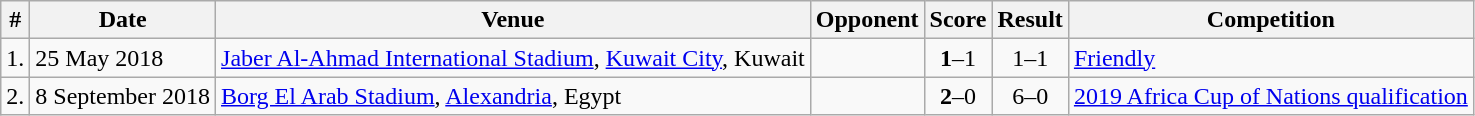<table class="wikitable">
<tr>
<th>#</th>
<th>Date</th>
<th>Venue</th>
<th>Opponent</th>
<th>Score</th>
<th>Result</th>
<th>Competition</th>
</tr>
<tr>
<td>1.</td>
<td>25 May 2018</td>
<td><a href='#'>Jaber Al-Ahmad International Stadium</a>, <a href='#'>Kuwait City</a>, Kuwait</td>
<td></td>
<td align=center><strong>1</strong>–1</td>
<td align=center>1–1</td>
<td><a href='#'>Friendly</a></td>
</tr>
<tr>
<td>2.</td>
<td>8 September 2018</td>
<td><a href='#'>Borg El Arab Stadium</a>, <a href='#'>Alexandria</a>, Egypt</td>
<td></td>
<td align=center><strong>2</strong>–0</td>
<td align="center">6–0</td>
<td><a href='#'>2019 Africa Cup of Nations qualification</a></td>
</tr>
</table>
